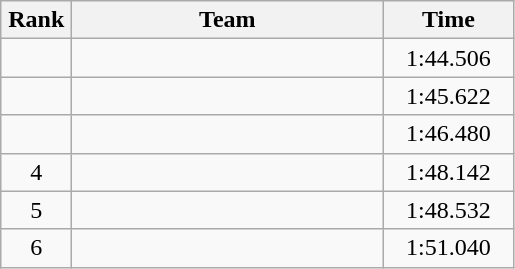<table class=wikitable style="text-align:center">
<tr>
<th width=40>Rank</th>
<th width=200>Team</th>
<th width=80>Time</th>
</tr>
<tr>
<td></td>
<td align=left></td>
<td>1:44.506</td>
</tr>
<tr>
<td></td>
<td align=left></td>
<td>1:45.622</td>
</tr>
<tr>
<td></td>
<td align=left></td>
<td>1:46.480</td>
</tr>
<tr>
<td>4</td>
<td align=left></td>
<td>1:48.142</td>
</tr>
<tr>
<td>5</td>
<td align=left></td>
<td>1:48.532</td>
</tr>
<tr>
<td>6</td>
<td align=left></td>
<td>1:51.040</td>
</tr>
</table>
